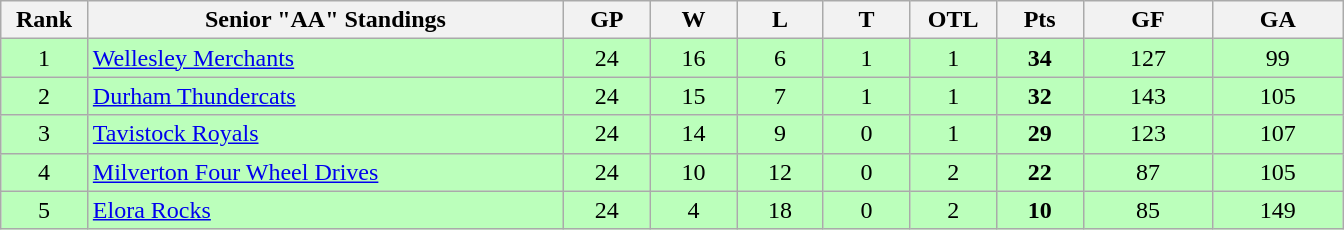<table class="wikitable" style="text-align:center" width:50em">
<tr>
<th bgcolor="#DDDDFF" width="5%">Rank</th>
<th bgcolor="#DDDDFF" width="27.5%">Senior "AA" Standings</th>
<th bgcolor="#DDDDFF" width="5%">GP</th>
<th bgcolor="#DDDDFF" width="5%">W</th>
<th bgcolor="#DDDDFF" width="5%">L</th>
<th bgcolor="#DDDDFF" width="5%">T</th>
<th bgcolor="#DDDDFF" width="5%">OTL</th>
<th bgcolor="#DDDDFF" width="5%">Pts</th>
<th bgcolor="#DDDDFF" width="7.5%">GF</th>
<th bgcolor="#DDDDFF" width="7.5%">GA</th>
</tr>
<tr bgcolor="#bbffbb">
<td>1</td>
<td align=left><a href='#'>Wellesley Merchants</a></td>
<td>24</td>
<td>16</td>
<td>6</td>
<td>1</td>
<td>1</td>
<td><strong>34</strong></td>
<td>127</td>
<td>99</td>
</tr>
<tr bgcolor="#bbffbb">
<td>2</td>
<td align=left><a href='#'>Durham Thundercats</a></td>
<td>24</td>
<td>15</td>
<td>7</td>
<td>1</td>
<td>1</td>
<td><strong>32</strong></td>
<td>143</td>
<td>105</td>
</tr>
<tr bgcolor="#bbffbb">
<td>3</td>
<td align=left><a href='#'>Tavistock Royals</a></td>
<td>24</td>
<td>14</td>
<td>9</td>
<td>0</td>
<td>1</td>
<td><strong>29</strong></td>
<td>123</td>
<td>107</td>
</tr>
<tr bgcolor="#bbffbb">
<td>4</td>
<td align=left><a href='#'>Milverton Four Wheel Drives</a></td>
<td>24</td>
<td>10</td>
<td>12</td>
<td>0</td>
<td>2</td>
<td><strong>22</strong></td>
<td>87</td>
<td>105</td>
</tr>
<tr bgcolor="#bbffbb">
<td>5</td>
<td align=left><a href='#'>Elora Rocks</a></td>
<td>24</td>
<td>4</td>
<td>18</td>
<td>0</td>
<td>2</td>
<td><strong>10</strong></td>
<td>85</td>
<td>149</td>
</tr>
</table>
